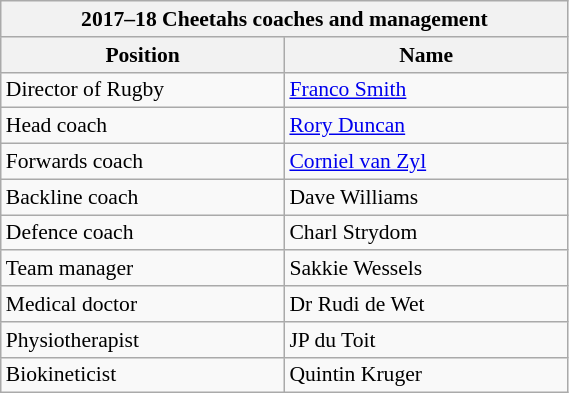<table class="wikitable sortable" style="text-align:left; font-size:90%; width:30%">
<tr>
<th colspan=100%>2017–18 Cheetahs coaches and management</th>
</tr>
<tr>
<th style="width:50%;">Position</th>
<th style="width:50%;">Name</th>
</tr>
<tr>
<td>Director of Rugby</td>
<td><a href='#'>Franco Smith</a></td>
</tr>
<tr>
<td>Head coach</td>
<td><a href='#'>Rory Duncan</a></td>
</tr>
<tr>
<td>Forwards coach</td>
<td><a href='#'>Corniel van Zyl</a></td>
</tr>
<tr>
<td>Backline coach</td>
<td>Dave Williams</td>
</tr>
<tr>
<td>Defence coach</td>
<td>Charl Strydom</td>
</tr>
<tr>
<td>Team manager</td>
<td>Sakkie Wessels</td>
</tr>
<tr>
<td>Medical doctor</td>
<td>Dr Rudi de Wet</td>
</tr>
<tr>
<td>Physiotherapist</td>
<td>JP du Toit</td>
</tr>
<tr>
<td>Biokineticist</td>
<td>Quintin Kruger</td>
</tr>
</table>
